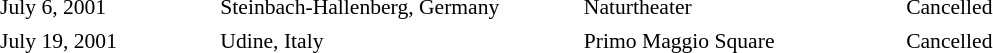<table cellpadding="2" style="border: 0px solid darkgray; font-size:90%">
<tr>
<th width="150"></th>
<th width="250"></th>
<th width="220"></th>
<th width="700"></th>
</tr>
<tr border="0">
<td>July 6, 2001</td>
<td>Steinbach-Hallenberg, Germany</td>
<td>Naturtheater</td>
<td>Cancelled </td>
</tr>
<tr>
<td>July 19, 2001</td>
<td>Udine, Italy</td>
<td>Primo Maggio Square</td>
<td>Cancelled </td>
</tr>
</table>
